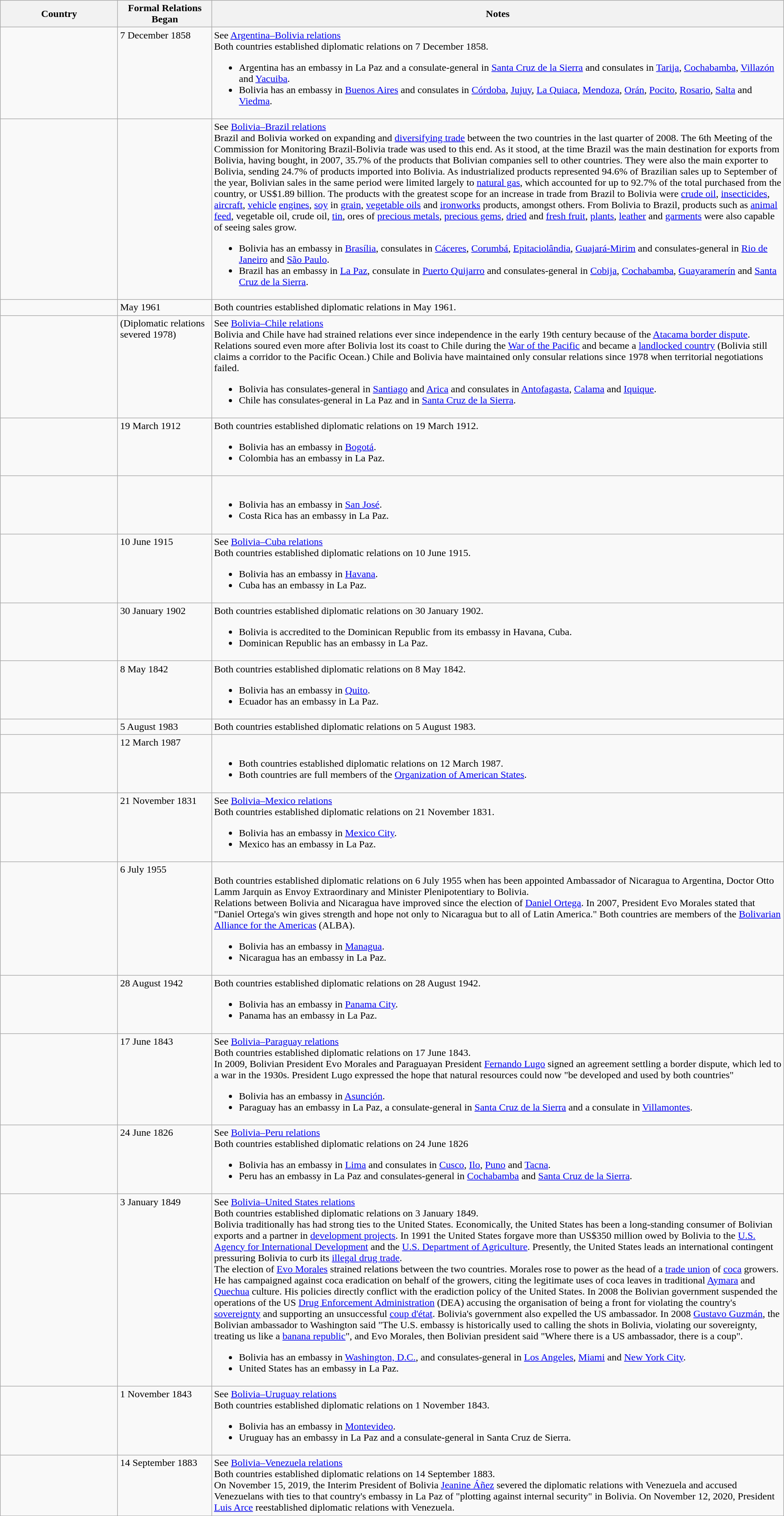<table class="wikitable sortable" style="width:100%; margin:auto;">
<tr>
<th style="width:15%;">Country</th>
<th style="width:12%;">Formal Relations Began</th>
<th>Notes</th>
</tr>
<tr valign="top">
<td></td>
<td>7 December 1858</td>
<td>See <a href='#'>Argentina–Bolivia relations</a><br>Both countries established diplomatic relations on 7 December 1858.<ul><li>Argentina has an embassy in La Paz and a consulate-general in <a href='#'>Santa Cruz de la Sierra</a> and consulates in <a href='#'>Tarija</a>, <a href='#'>Cochabamba</a>, <a href='#'>Villazón</a> and <a href='#'>Yacuiba</a>.</li><li>Bolivia has an embassy in <a href='#'>Buenos Aires</a> and consulates in <a href='#'>Córdoba</a>, <a href='#'>Jujuy</a>, <a href='#'>La Quiaca</a>, <a href='#'>Mendoza</a>, <a href='#'>Orán</a>, <a href='#'>Pocito</a>, <a href='#'>Rosario</a>, <a href='#'>Salta</a> and <a href='#'>Viedma</a>.</li></ul></td>
</tr>
<tr valign="top">
<td></td>
<td></td>
<td>See <a href='#'>Bolivia–Brazil relations</a><br>Brazil and Bolivia worked on expanding and <a href='#'>diversifying trade</a> between the two countries in the last quarter of 2008. The 6th Meeting of the Commission for Monitoring Brazil-Bolivia trade was used to this end. As it stood, at the time Brazil was the main destination for exports from Bolivia, having bought, in 2007, 35.7% of the products that Bolivian companies sell to other countries. They were also the main exporter to Bolivia, sending 24.7% of products imported into Bolivia. As industrialized products represented 94.6% of Brazilian sales up to September of the year, Bolivian sales in the same period were limited largely to <a href='#'>natural gas</a>, which accounted for up to 92.7% of the total purchased from the country, or US$1.89 billion. The products with the greatest scope for an increase in trade from Brazil to Bolivia were <a href='#'>crude oil</a>, <a href='#'>insecticides</a>, <a href='#'>aircraft</a>, <a href='#'>vehicle</a> <a href='#'>engines</a>, <a href='#'>soy</a> in <a href='#'>grain</a>, <a href='#'>vegetable oils</a> and <a href='#'>ironworks</a> products, amongst others. From Bolivia to Brazil, products such as <a href='#'>animal feed</a>, vegetable oil, crude oil, <a href='#'>tin</a>, ores of <a href='#'>precious metals</a>, <a href='#'>precious gems</a>, <a href='#'>dried</a> and <a href='#'>fresh fruit</a>, <a href='#'>plants</a>, <a href='#'>leather</a> and <a href='#'>garments</a> were also capable of seeing sales grow.<ul><li>Bolivia has an embassy in <a href='#'>Brasília</a>, consulates in <a href='#'>Cáceres</a>, <a href='#'>Corumbá</a>, <a href='#'>Epitaciolândia</a>, <a href='#'>Guajará-Mirim</a> and consulates-general in <a href='#'>Rio de Janeiro</a> and <a href='#'>São Paulo</a>.</li><li>Brazil has an embassy in <a href='#'>La Paz</a>, consulate in <a href='#'>Puerto Quijarro</a> and consulates-general in <a href='#'>Cobija</a>, <a href='#'>Cochabamba</a>, <a href='#'>Guayaramerín</a> and <a href='#'>Santa Cruz de la Sierra</a>.</li></ul></td>
</tr>
<tr>
<td></td>
<td>May 1961</td>
<td>Both countries established diplomatic relations in May 1961.</td>
</tr>
<tr valign="top">
<td></td>
<td>(Diplomatic relations severed 1978)</td>
<td>See <a href='#'>Bolivia–Chile relations</a><br>Bolivia and Chile have had strained relations ever since independence in the early 19th century because of the <a href='#'>Atacama border dispute</a>. Relations soured even more after Bolivia lost its coast to Chile during the <a href='#'>War of the Pacific</a> and became a <a href='#'>landlocked country</a> (Bolivia still claims a corridor to the Pacific Ocean.) Chile and Bolivia have maintained only consular relations since 1978 when territorial negotiations failed.<ul><li>Bolivia has consulates-general in <a href='#'>Santiago</a> and <a href='#'>Arica</a> and consulates in <a href='#'>Antofagasta</a>, <a href='#'>Calama</a> and <a href='#'>Iquique</a>.</li><li>Chile has consulates-general in La Paz and in <a href='#'>Santa Cruz de la Sierra</a>.</li></ul></td>
</tr>
<tr valign="top">
<td></td>
<td>19 March 1912</td>
<td>Both countries established diplomatic relations on 19 March 1912.<br><ul><li>Bolivia has an embassy in <a href='#'>Bogotá</a>.</li><li>Colombia has an embassy in La Paz.</li></ul></td>
</tr>
<tr valign="top">
<td></td>
<td></td>
<td><br><ul><li>Bolivia has an embassy in <a href='#'>San José</a>.</li><li>Costa Rica has an embassy in La Paz.</li></ul></td>
</tr>
<tr valign="top">
<td></td>
<td>10 June 1915</td>
<td>See <a href='#'>Bolivia–Cuba relations</a><br>Both countries established diplomatic relations on 10 June 1915.<ul><li>Bolivia has an embassy in <a href='#'>Havana</a>.</li><li>Cuba has an embassy in La Paz.</li></ul></td>
</tr>
<tr valign="top">
<td></td>
<td>30 January 1902</td>
<td>Both countries established diplomatic relations on 30 January 1902.<br><ul><li>Bolivia is accredited to the Dominican Republic from its embassy in Havana, Cuba.</li><li>Dominican Republic has an embassy in La Paz.</li></ul></td>
</tr>
<tr valign="top">
<td></td>
<td>8 May 1842</td>
<td>Both countries established diplomatic relations on 8 May 1842.<br><ul><li>Bolivia has an embassy in <a href='#'>Quito</a>.</li><li>Ecuador has an embassy in La Paz.</li></ul></td>
</tr>
<tr>
<td></td>
<td>5 August 1983</td>
<td>Both countries established diplomatic relations on 5 August 1983.</td>
</tr>
<tr valign="top">
<td></td>
<td>12 March 1987</td>
<td><br><ul><li>Both countries established diplomatic relations on 12 March 1987.</li><li>Both countries are full members of the <a href='#'>Organization of American States</a>.</li></ul></td>
</tr>
<tr valign="top">
<td></td>
<td>21 November 1831</td>
<td>See <a href='#'>Bolivia–Mexico relations</a><br>Both countries established diplomatic relations on 21 November 1831.<ul><li>Bolivia has an embassy in <a href='#'>Mexico City</a>.</li><li>Mexico has an embassy in La Paz.</li></ul></td>
</tr>
<tr valign="top">
<td></td>
<td>6 July 1955</td>
<td><br>Both countries established diplomatic relations on 6 July 1955 when has been appointed Ambassador of Nicaragua to Argentina, Doctor Otto Lamm Jarquin as Envoy Extraordinary and Minister Plenipotentiary to Bolivia.<br>Relations between Bolivia and Nicaragua have improved since the election of <a href='#'>Daniel Ortega</a>. In 2007, President Evo Morales stated that "Daniel Ortega's win gives strength and hope not only to Nicaragua but to all of Latin America." Both countries are members of the <a href='#'>Bolivarian Alliance for the Americas</a> (ALBA).<ul><li>Bolivia has an embassy in <a href='#'>Managua</a>.</li><li>Nicaragua has an embassy in La Paz.</li></ul></td>
</tr>
<tr valign="top">
<td></td>
<td>28 August 1942</td>
<td>Both countries established diplomatic relations on 28 August 1942.<br><ul><li>Bolivia has an embassy in <a href='#'>Panama City</a>.</li><li>Panama has an embassy in La Paz.</li></ul></td>
</tr>
<tr valign="top">
<td></td>
<td>17 June 1843</td>
<td>See <a href='#'>Bolivia–Paraguay relations</a><br>Both countries established diplomatic relations on 17 June 1843.<br>In 2009, Bolivian President Evo Morales and Paraguayan President <a href='#'>Fernando Lugo</a> signed an agreement settling a border dispute, which led to a war in the 1930s. President Lugo expressed the hope that natural resources could now "be developed and used by both countries" <ul><li>Bolivia has an embassy in <a href='#'>Asunción</a>.</li><li>Paraguay has an embassy in La Paz, a consulate-general in <a href='#'>Santa Cruz de la Sierra</a> and a consulate in <a href='#'>Villamontes</a>.</li></ul></td>
</tr>
<tr valign="top">
<td></td>
<td>24 June 1826</td>
<td>See <a href='#'>Bolivia–Peru relations</a><br>Both countries established diplomatic relations on 24 June 1826<ul><li>Bolivia has an embassy in <a href='#'>Lima</a> and consulates in <a href='#'>Cusco</a>, <a href='#'>Ilo</a>, <a href='#'>Puno</a> and <a href='#'>Tacna</a>.</li><li>Peru has an embassy in La Paz and consulates-general in <a href='#'>Cochabamba</a> and <a href='#'>Santa Cruz de la Sierra</a>.</li></ul></td>
</tr>
<tr valign="top">
<td></td>
<td>3 January 1849</td>
<td>See <a href='#'>Bolivia–United States relations</a><br>Both countries established diplomatic relations on 3 January 1849.<br>Bolivia traditionally has had strong ties to the United States. Economically, the United States has been a long-standing consumer of Bolivian exports and a partner in <a href='#'>development projects</a>. In 1991 the United States forgave more than US$350 million owed by Bolivia to the <a href='#'>U.S. Agency for International Development</a> and the <a href='#'>U.S. Department of Agriculture</a>. Presently, the United States leads an international contingent pressuring Bolivia to curb its <a href='#'>illegal drug trade</a>.<br>The election of <a href='#'>Evo Morales</a> strained relations between the two countries. Morales rose to power as the head of a <a href='#'>trade union</a> of <a href='#'>coca</a> growers.  He has campaigned against coca eradication on behalf of the growers, citing the legitimate uses of coca leaves in traditional <a href='#'>Aymara</a> and <a href='#'>Quechua</a> culture.  His policies directly conflict with the eradiction policy of the United States. In 2008 the Bolivian government suspended the operations of the US <a href='#'>Drug Enforcement Administration</a> (DEA) accusing the organisation of being a front for violating the country's <a href='#'>sovereignty</a> and supporting an unsuccessful <a href='#'>coup d'état</a>. Bolivia's government also expelled the US ambassador. In 2008 <a href='#'>Gustavo Guzmán</a>, the Bolivian ambassador to Washington said "The U.S. embassy is historically used to calling the shots in Bolivia, violating our sovereignty, treating us like a <a href='#'>banana republic</a>", and Evo Morales, then Bolivian president said "Where there is a US ambassador, there is a coup".<ul><li>Bolivia has an embassy in <a href='#'>Washington, D.C.</a>, and consulates-general in <a href='#'>Los Angeles</a>, <a href='#'>Miami</a> and <a href='#'>New York City</a>.</li><li>United States has an embassy in La Paz.</li></ul></td>
</tr>
<tr valign="top">
<td></td>
<td>1 November 1843</td>
<td>See <a href='#'>Bolivia–Uruguay relations</a><br>Both countries established diplomatic relations on 1 November 1843.<ul><li>Bolivia has an embassy in <a href='#'>Montevideo</a>.</li><li>Uruguay has an embassy in La Paz and a consulate-general in Santa Cruz de Sierra.</li></ul></td>
</tr>
<tr valign="top">
<td></td>
<td>14 September 1883</td>
<td>See <a href='#'>Bolivia–Venezuela relations</a><br>Both countries established diplomatic relations on 14 September 1883.<br>On November 15, 2019, the Interim President of Bolivia <a href='#'>Jeanine Áñez</a> severed the diplomatic relations with Venezuela and accused Venezuelans with ties to that country's embassy in La Paz of "plotting against internal security" in Bolivia. On November 12, 2020, President <a href='#'>Luis Arce</a> reestablished diplomatic relations with Venezuela.</td>
</tr>
</table>
